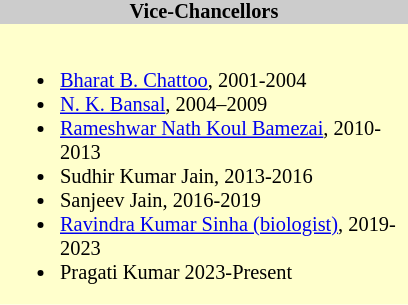<table class="toccolours" style="float:left; margin-right:1em; font-size:85%; background:#ffc; color:black; width:20em; max-width:25%;" cellspacing="0" cellpadding="0">
<tr>
<th style="background:#ccc;">Vice-Chancellors</th>
</tr>
<tr>
<td style="text-align: left;"><br><ul><li><a href='#'>Bharat B. Chattoo</a>, 2001-2004</li><li><a href='#'>N. K. Bansal</a>, 2004–2009</li><li><a href='#'>Rameshwar Nath Koul Bamezai</a>, 2010-2013</li><li>Sudhir Kumar Jain, 2013-2016</li><li>Sanjeev Jain, 2016-2019</li><li><a href='#'>Ravindra Kumar Sinha (biologist)</a>, 2019-2023</li><li>Pragati Kumar 2023-Present</li></ul></td>
</tr>
</table>
